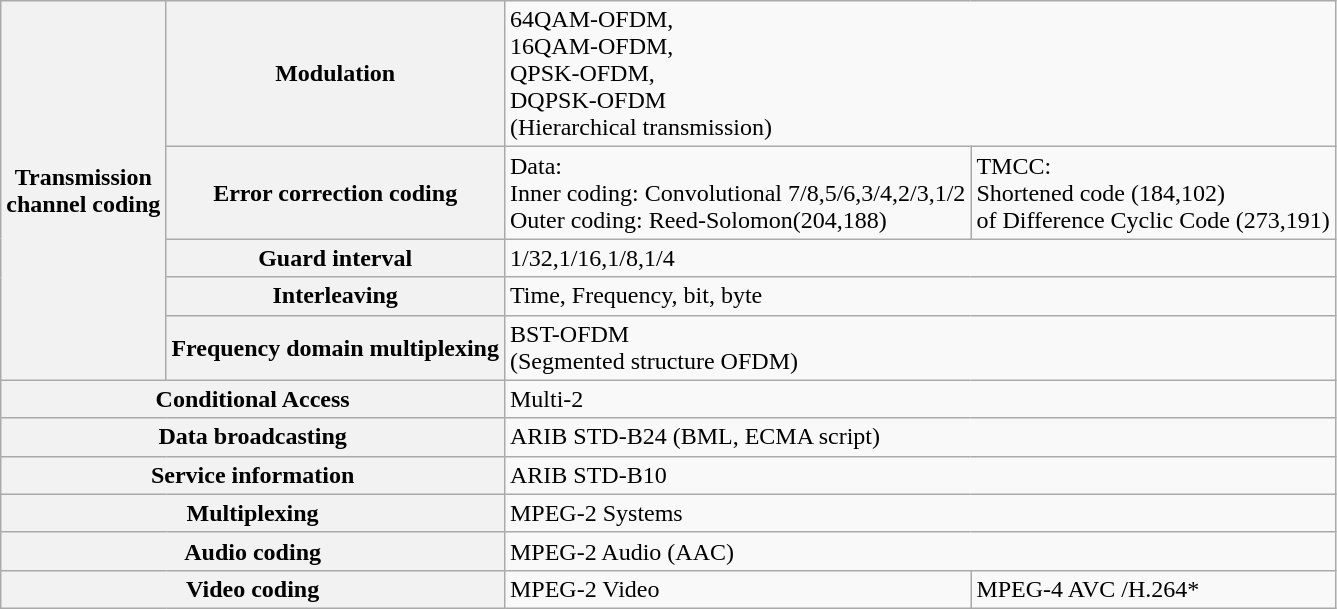<table class="wikitable">
<tr>
<th rowspan=5>Transmission<br>channel coding</th>
<th>Modulation</th>
<td colspan=2>64QAM-OFDM,<br>16QAM-OFDM,<br>QPSK-OFDM,<br>DQPSK-OFDM<br>(Hierarchical transmission)</td>
</tr>
<tr>
<th>Error correction coding</th>
<td>Data: <br> Inner coding: Convolutional 7/8,5/6,3/4,2/3,1/2 <br>Outer coding: Reed-Solomon(204,188)</td>
<td>TMCC: <br> Shortened code (184,102) <br> of Difference Cyclic Code (273,191)</td>
</tr>
<tr>
<th>Guard interval</th>
<td colspan=2>1/32,1/16,1/8,1/4</td>
</tr>
<tr>
<th>Interleaving</th>
<td colspan=2>Time, Frequency, bit, byte</td>
</tr>
<tr>
<th>Frequency domain multiplexing</th>
<td colspan=2>BST-OFDM <br>(Segmented structure OFDM)</td>
</tr>
<tr>
<th colspan=2>Conditional Access</th>
<td colspan=2>Multi-2</td>
</tr>
<tr>
<th colspan=2>Data broadcasting</th>
<td colspan=2>ARIB STD-B24 (BML, ECMA script)</td>
</tr>
<tr>
<th colspan=2>Service information</th>
<td colspan=2>ARIB STD-B10</td>
</tr>
<tr>
<th colspan=2>Multiplexing</th>
<td colspan=2>MPEG-2 Systems</td>
</tr>
<tr>
<th colspan=2>Audio coding</th>
<td colspan=2>MPEG-2 Audio (AAC)</td>
</tr>
<tr>
<th colspan=2>Video coding</th>
<td>MPEG-2 Video</td>
<td>MPEG-4 AVC /H.264*</td>
</tr>
</table>
